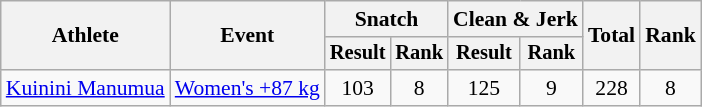<table class="wikitable" style="font-size:90%">
<tr>
<th rowspan="2">Athlete</th>
<th rowspan="2">Event</th>
<th colspan="2">Snatch</th>
<th colspan="2">Clean & Jerk</th>
<th rowspan="2">Total</th>
<th rowspan="2">Rank</th>
</tr>
<tr style="font-size:95%">
<th>Result</th>
<th>Rank</th>
<th>Result</th>
<th>Rank</th>
</tr>
<tr align=center>
<td align=left><a href='#'>Kuinini Manumua</a></td>
<td align=left><a href='#'>Women's +87 kg</a></td>
<td>103</td>
<td>8</td>
<td>125</td>
<td>9</td>
<td>228</td>
<td>8</td>
</tr>
</table>
